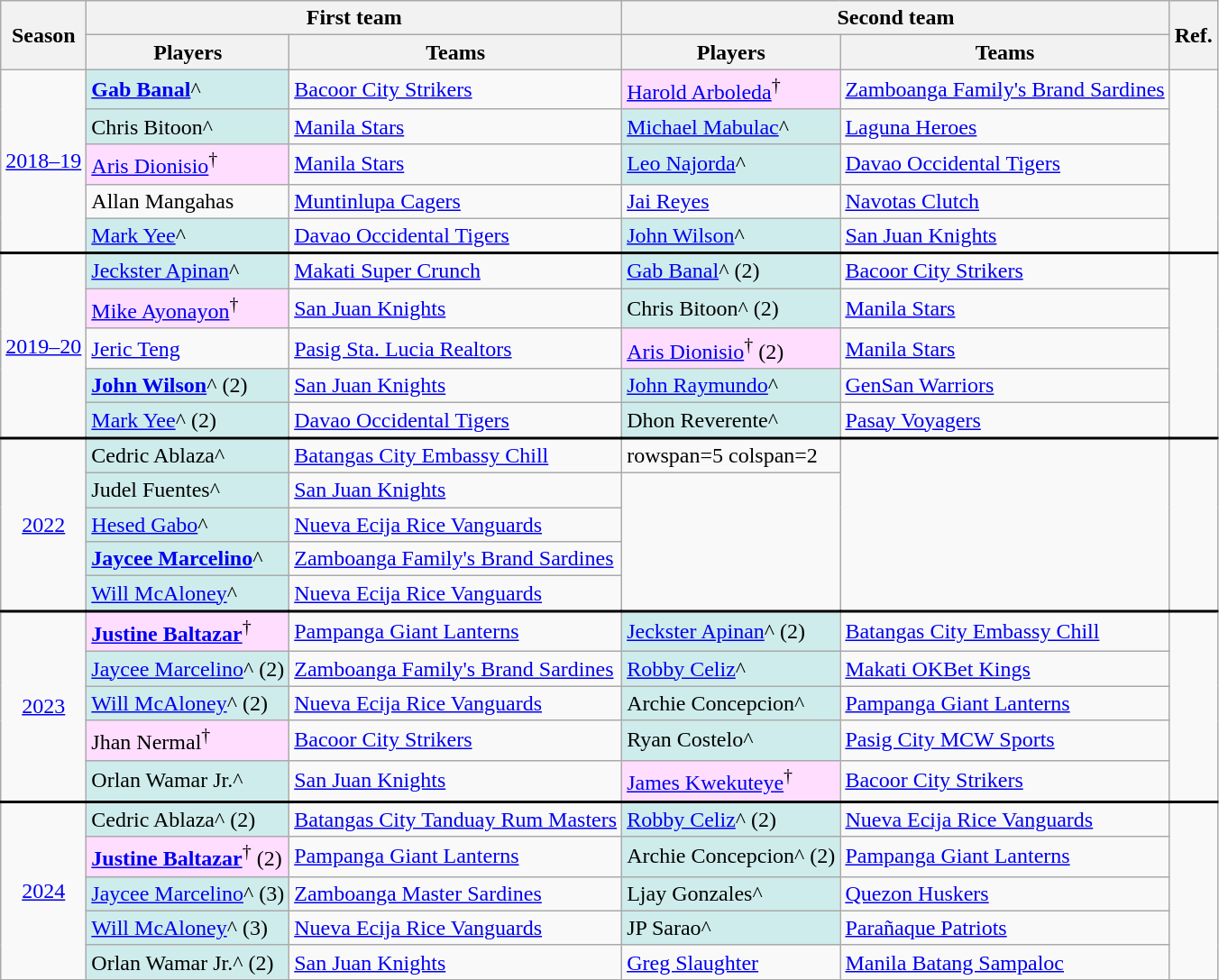<table class="wikitable sortable">
<tr>
<th rowspan=2>Season</th>
<th colspan=2 class="unsortable">First team</th>
<th colspan=2 class="unsortable">Second team</th>
<th rowspan=2 class="unsortable">Ref.</th>
</tr>
<tr>
<th class="unsortable">Players</th>
<th class="unsortable">Teams</th>
<th class="unsortable">Players</th>
<th class="unsortable">Teams<br></th>
</tr>
<tr>
<td rowspan=5 align=center><a href='#'>2018–19</a></td>
<td bgcolor="#CFECEC"><strong><a href='#'>Gab Banal</a></strong>^</td>
<td><a href='#'>Bacoor City Strikers</a></td>
<td bgcolor="#FFDDFF"><a href='#'>Harold Arboleda</a><sup>†</sup></td>
<td><a href='#'>Zamboanga Family's Brand Sardines</a></td>
<td rowspan=5 align=center></td>
</tr>
<tr>
<td bgcolor="#CFECEC">Chris Bitoon^</td>
<td><a href='#'>Manila Stars</a></td>
<td bgcolor="#CFECEC"><a href='#'>Michael Mabulac</a>^</td>
<td><a href='#'>Laguna Heroes</a></td>
</tr>
<tr>
<td bgcolor="#FFDDFF"><a href='#'>Aris Dionisio</a><sup>†</sup></td>
<td><a href='#'>Manila Stars</a></td>
<td bgcolor="#CFECEC"><a href='#'>Leo Najorda</a>^</td>
<td><a href='#'>Davao Occidental Tigers</a></td>
</tr>
<tr>
<td>Allan Mangahas</td>
<td><a href='#'>Muntinlupa Cagers</a></td>
<td><a href='#'>Jai Reyes</a></td>
<td><a href='#'>Navotas Clutch</a></td>
</tr>
<tr>
<td bgcolor="#CFECEC"><a href='#'>Mark Yee</a>^</td>
<td><a href='#'>Davao Occidental Tigers</a></td>
<td bgcolor="#CFECEC"><a href='#'>John Wilson</a>^</td>
<td><a href='#'>San Juan Knights</a><br></td>
</tr>
<tr style="border-top:2px solid black">
<td rowspan=5 align=center><a href='#'>2019–20</a></td>
<td bgcolor="#CFECEC"><a href='#'>Jeckster Apinan</a>^</td>
<td><a href='#'>Makati Super Crunch</a></td>
<td bgcolor="#CFECEC"><a href='#'>Gab Banal</a>^ (2)</td>
<td><a href='#'>Bacoor City Strikers</a></td>
<td rowspan=5 align=center></td>
</tr>
<tr>
<td bgcolor="#FFDDFF"><a href='#'>Mike Ayonayon</a><sup>†</sup></td>
<td><a href='#'>San Juan Knights</a></td>
<td bgcolor="#CFECEC">Chris Bitoon^ (2)</td>
<td><a href='#'>Manila Stars</a></td>
</tr>
<tr>
<td><a href='#'>Jeric Teng</a></td>
<td><a href='#'>Pasig Sta. Lucia Realtors</a></td>
<td bgcolor="#FFDDFF"><a href='#'>Aris Dionisio</a><sup>†</sup> (2)</td>
<td><a href='#'>Manila Stars</a></td>
</tr>
<tr>
<td bgcolor="#CFECEC"><strong><a href='#'>John Wilson</a></strong>^ (2)</td>
<td><a href='#'>San Juan Knights</a></td>
<td bgcolor="#CFECEC"><a href='#'>John Raymundo</a>^</td>
<td><a href='#'>GenSan Warriors</a></td>
</tr>
<tr>
<td bgcolor="#CFECEC"><a href='#'>Mark Yee</a>^ (2)</td>
<td><a href='#'>Davao Occidental Tigers</a></td>
<td bgcolor="#CFECEC">Dhon Reverente^</td>
<td><a href='#'>Pasay Voyagers</a><br></td>
</tr>
<tr style="border-top:2px solid black">
<td rowspan=5 align=center><a href='#'>2022</a></td>
<td bgcolor="#CFECEC">Cedric Ablaza^</td>
<td><a href='#'>Batangas City Embassy Chill</a></td>
<td>rowspan=5 colspan=2 </td>
<td rowspan=5 align=center></td>
</tr>
<tr>
<td bgcolor="#CFECEC">Judel Fuentes^</td>
<td><a href='#'>San Juan Knights</a></td>
</tr>
<tr>
<td bgcolor="#CFECEC"><a href='#'>Hesed Gabo</a>^</td>
<td><a href='#'>Nueva Ecija Rice Vanguards</a></td>
</tr>
<tr>
<td bgcolor="#CFECEC"><strong><a href='#'>Jaycee Marcelino</a></strong>^</td>
<td><a href='#'>Zamboanga Family's Brand Sardines</a></td>
</tr>
<tr>
<td bgcolor="#CFECEC"><a href='#'>Will McAloney</a>^</td>
<td><a href='#'>Nueva Ecija Rice Vanguards</a><br></td>
</tr>
<tr style="border-top:2px solid black">
<td rowspan=5 align=center><a href='#'>2023</a></td>
<td bgcolor="#FFDDFF"><strong><a href='#'>Justine Baltazar</a></strong><sup>†</sup></td>
<td><a href='#'>Pampanga Giant Lanterns</a></td>
<td bgcolor="#CFECEC"><a href='#'>Jeckster Apinan</a>^ (2)</td>
<td><a href='#'>Batangas City Embassy Chill</a></td>
<td rowspan=5 align=center></td>
</tr>
<tr>
<td bgcolor="#CFECEC"><a href='#'>Jaycee Marcelino</a>^ (2)</td>
<td><a href='#'>Zamboanga Family's Brand Sardines</a></td>
<td bgcolor="#CFECEC"><a href='#'>Robby Celiz</a>^</td>
<td><a href='#'>Makati OKBet Kings</a></td>
</tr>
<tr>
<td bgcolor="#CFECEC"><a href='#'>Will McAloney</a>^ (2)</td>
<td><a href='#'>Nueva Ecija Rice Vanguards</a></td>
<td bgcolor="#CFECEC">Archie Concepcion^</td>
<td><a href='#'>Pampanga Giant Lanterns</a></td>
</tr>
<tr>
<td bgcolor="#FFDDFF">Jhan Nermal<sup>†</sup></td>
<td><a href='#'>Bacoor City Strikers</a></td>
<td bgcolor="#CFECEC">Ryan Costelo^</td>
<td><a href='#'>Pasig City MCW Sports</a></td>
</tr>
<tr>
<td bgcolor="#CFECEC">Orlan Wamar Jr.^</td>
<td><a href='#'>San Juan Knights</a></td>
<td bgcolor="#FFDDFF"><a href='#'>James Kwekuteye</a><sup>†</sup></td>
<td><a href='#'>Bacoor City Strikers</a><br></td>
</tr>
<tr style="border-top:2px solid black">
<td rowspan=5 align=center><a href='#'>2024</a></td>
<td bgcolor="#CFECEC">Cedric Ablaza^ (2)</td>
<td><a href='#'>Batangas City Tanduay Rum Masters</a></td>
<td bgcolor="#CFECEC"><a href='#'>Robby Celiz</a>^ (2)</td>
<td><a href='#'>Nueva Ecija Rice Vanguards</a></td>
<td rowspan=5 align=center></td>
</tr>
<tr>
<td bgcolor="#FFDDFF"><strong><a href='#'>Justine Baltazar</a></strong><sup>†</sup> (2)</td>
<td><a href='#'>Pampanga Giant Lanterns</a></td>
<td bgcolor="#CFECEC">Archie Concepcion^ (2)</td>
<td><a href='#'>Pampanga Giant Lanterns</a></td>
</tr>
<tr>
<td bgcolor="#CFECEC"><a href='#'>Jaycee Marcelino</a>^ (3)</td>
<td><a href='#'>Zamboanga Master Sardines</a></td>
<td bgcolor="#CFECEC">Ljay Gonzales^</td>
<td><a href='#'>Quezon Huskers</a></td>
</tr>
<tr>
<td bgcolor="#CFECEC"><a href='#'>Will McAloney</a>^ (3)</td>
<td><a href='#'>Nueva Ecija Rice Vanguards</a></td>
<td bgcolor="#CFECEC">JP Sarao^</td>
<td><a href='#'>Parañaque Patriots</a></td>
</tr>
<tr>
<td bgcolor="#CFECEC">Orlan Wamar Jr.^ (2)</td>
<td><a href='#'>San Juan Knights</a></td>
<td><a href='#'>Greg Slaughter</a></td>
<td><a href='#'>Manila Batang Sampaloc</a></td>
</tr>
</table>
